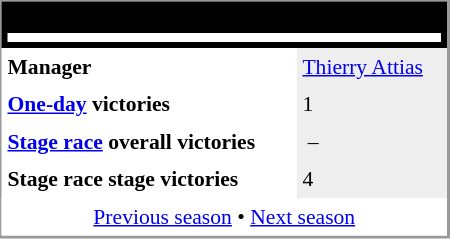<table align="right" cellpadding="4" cellspacing="0" style="margin-left:1em; width:300px; font-size:90%; border:1px solid #999; border-right-width:2px; border-bottom-width:2px; background-color:white;">
<tr>
<th colspan="2" style="background-color:black;"><br><table style="background:#FFFFFF;text-align:center;width:100%;">
<tr>
<td style="background:#FFFFFF;" align="center" width="100%"><span></span></td>
<td padding=15px></td>
</tr>
</table>
</th>
</tr>
<tr>
<td><strong>Manager</strong></td>
<td bgcolor=#EEEEEE><a href='#'>Thierry Attias</a></td>
</tr>
<tr>
<td><strong><a href='#'>One-day</a> victories</strong></td>
<td bgcolor=#EEEEEE>1</td>
</tr>
<tr>
<td><strong><a href='#'>Stage race</a> overall victories</strong></td>
<td bgcolor=#EEEEEE> –</td>
</tr>
<tr>
<td><strong>Stage race stage victories</strong></td>
<td bgcolor=#EEEEEE>4</td>
</tr>
<tr>
<td colspan="2" bgcolor="white" align="center"><a href='#'>Previous season</a> • <a href='#'>Next season</a></td>
</tr>
</table>
